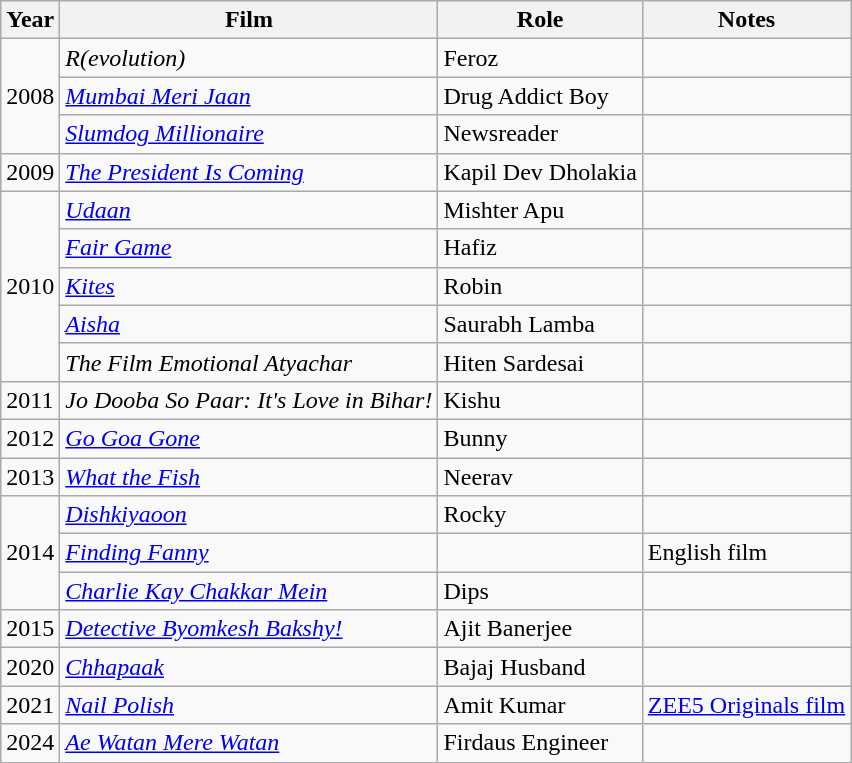<table class="wikitable sortable">
<tr>
<th>Year</th>
<th>Film</th>
<th>Role</th>
<th>Notes</th>
</tr>
<tr>
<td rowspan="3">2008</td>
<td><em>R(evolution)</em></td>
<td>Feroz</td>
<td></td>
</tr>
<tr>
<td><em><a href='#'>Mumbai Meri Jaan</a></em></td>
<td>Drug Addict Boy</td>
<td></td>
</tr>
<tr>
<td><em><a href='#'>Slumdog Millionaire</a></em></td>
<td>Newsreader</td>
<td></td>
</tr>
<tr>
<td>2009</td>
<td><em><a href='#'>The President Is Coming</a></em></td>
<td>Kapil Dev Dholakia</td>
<td></td>
</tr>
<tr>
<td rowspan="5">2010</td>
<td><em><a href='#'>Udaan</a></em></td>
<td>Mishter Apu</td>
<td></td>
</tr>
<tr>
<td><em><a href='#'>Fair Game</a></em></td>
<td>Hafiz</td>
<td></td>
</tr>
<tr>
<td><em><a href='#'>Kites</a></em></td>
<td>Robin</td>
<td></td>
</tr>
<tr>
<td><em><a href='#'>Aisha</a></em></td>
<td>Saurabh Lamba</td>
<td></td>
</tr>
<tr>
<td><em>The Film Emotional Atyachar</em></td>
<td>Hiten Sardesai</td>
<td></td>
</tr>
<tr>
<td>2011</td>
<td><em>Jo Dooba So Paar: It's Love in Bihar!</em></td>
<td>Kishu</td>
<td></td>
</tr>
<tr>
<td>2012</td>
<td><em><a href='#'>Go Goa Gone</a></em></td>
<td>Bunny</td>
<td></td>
</tr>
<tr>
<td>2013</td>
<td><em><a href='#'>What the Fish</a></em></td>
<td>Neerav</td>
<td></td>
</tr>
<tr>
<td rowspan="3">2014</td>
<td><em><a href='#'>Dishkiyaoon</a></em></td>
<td>Rocky</td>
<td></td>
</tr>
<tr>
<td><em><a href='#'>Finding Fanny</a></em></td>
<td></td>
<td>English film</td>
</tr>
<tr>
<td><em><a href='#'>Charlie Kay Chakkar Mein</a></em></td>
<td>Dips</td>
<td></td>
</tr>
<tr>
<td>2015</td>
<td><em><a href='#'>Detective Byomkesh Bakshy!</a></em></td>
<td>Ajit Banerjee</td>
<td></td>
</tr>
<tr>
<td>2020</td>
<td><em><a href='#'>Chhapaak</a></em></td>
<td>Bajaj Husband</td>
<td></td>
</tr>
<tr>
<td>2021</td>
<td><em><a href='#'>Nail Polish</a></em></td>
<td>Amit Kumar</td>
<td><a href='#'>ZEE5 Originals film</a></td>
</tr>
<tr>
<td>2024</td>
<td><em><a href='#'>Ae Watan Mere Watan</a></em></td>
<td>Firdaus Engineer</td>
<td></td>
</tr>
</table>
